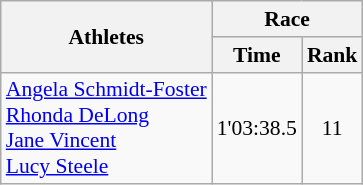<table class="wikitable" border="1" style="font-size:90%">
<tr>
<th rowspan=2>Athletes</th>
<th colspan=2>Race</th>
</tr>
<tr>
<th>Time</th>
<th>Rank</th>
</tr>
<tr>
<td><a href='#'>Angela Schmidt-Foster</a><br><a href='#'>Rhonda DeLong</a><br><a href='#'>Jane Vincent</a><br><a href='#'>Lucy Steele</a></td>
<td align=center>1'03:38.5</td>
<td align=center>11</td>
</tr>
</table>
